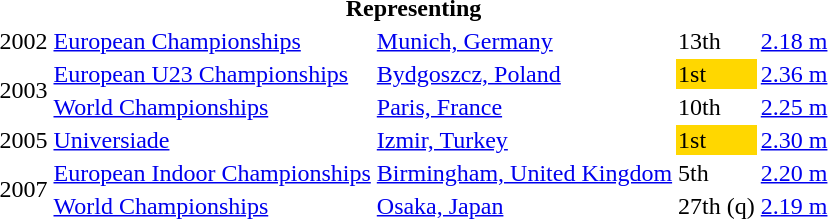<table>
<tr>
<th colspan="6">Representing </th>
</tr>
<tr>
<td>2002</td>
<td><a href='#'>European Championships</a></td>
<td><a href='#'>Munich, Germany</a></td>
<td>13th</td>
<td><a href='#'>2.18 m</a></td>
</tr>
<tr>
<td rowspan=2>2003</td>
<td><a href='#'>European U23 Championships</a></td>
<td><a href='#'>Bydgoszcz, Poland</a></td>
<td bgcolor=gold>1st</td>
<td><a href='#'>2.36 m</a></td>
</tr>
<tr>
<td><a href='#'>World Championships</a></td>
<td><a href='#'>Paris, France</a></td>
<td>10th</td>
<td><a href='#'>2.25 m</a></td>
</tr>
<tr>
<td>2005</td>
<td><a href='#'>Universiade</a></td>
<td><a href='#'>Izmir, Turkey</a></td>
<td bgcolor=gold>1st</td>
<td><a href='#'>2.30 m</a></td>
</tr>
<tr>
<td rowspan=2>2007</td>
<td><a href='#'>European Indoor Championships</a></td>
<td><a href='#'>Birmingham, United Kingdom</a></td>
<td>5th</td>
<td><a href='#'>2.20 m</a></td>
</tr>
<tr>
<td><a href='#'>World Championships</a></td>
<td><a href='#'>Osaka, Japan</a></td>
<td>27th (q)</td>
<td><a href='#'>2.19 m</a></td>
</tr>
</table>
